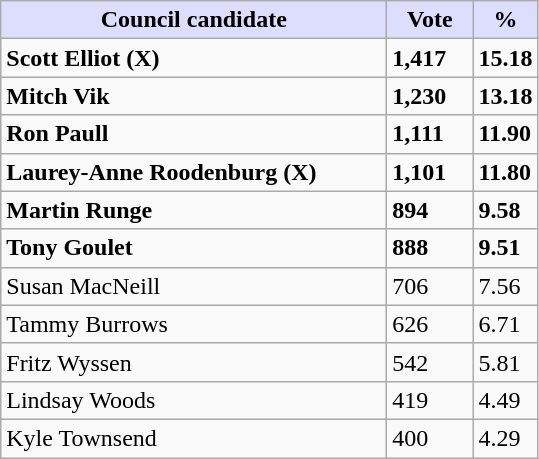<table class="wikitable">
<tr>
<th style="background:#ddf;" width="250px">Council candidate</th>
<th style="background:#ddf;" width="50px">Vote</th>
<th style="background:#ddf;" width="30px">%</th>
</tr>
<tr>
<td><strong>Scott Elliot (X)</strong></td>
<td><strong>1,417</strong></td>
<td><strong>15.18</strong></td>
</tr>
<tr>
<td><strong>Mitch Vik</strong></td>
<td><strong>1,230</strong></td>
<td><strong>13.18</strong></td>
</tr>
<tr>
<td><strong>Ron Paull</strong></td>
<td><strong>1,111</strong></td>
<td><strong>11.90</strong></td>
</tr>
<tr>
<td><strong>Laurey-Anne Roodenburg (X)</strong></td>
<td><strong>1,101</strong></td>
<td><strong>11.80</strong></td>
</tr>
<tr>
<td><strong>Martin Runge</strong></td>
<td><strong>894</strong></td>
<td><strong>9.58</strong></td>
</tr>
<tr>
<td><strong>Tony Goulet</strong></td>
<td><strong>888</strong></td>
<td><strong>9.51</strong></td>
</tr>
<tr>
<td>Susan MacNeill</td>
<td>706</td>
<td>7.56</td>
</tr>
<tr>
<td>Tammy Burrows</td>
<td>626</td>
<td>6.71</td>
</tr>
<tr>
<td>Fritz Wyssen</td>
<td>542</td>
<td>5.81</td>
</tr>
<tr>
<td>Lindsay Woods</td>
<td>419</td>
<td>4.49</td>
</tr>
<tr>
<td>Kyle Townsend</td>
<td>400</td>
<td>4.29</td>
</tr>
</table>
